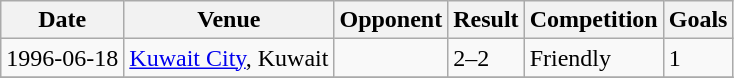<table class="wikitable">
<tr>
<th>Date</th>
<th>Venue</th>
<th>Opponent</th>
<th>Result</th>
<th>Competition</th>
<th>Goals</th>
</tr>
<tr>
<td>1996-06-18</td>
<td><a href='#'>Kuwait City</a>, Kuwait</td>
<td></td>
<td>2–2</td>
<td>Friendly</td>
<td>1</td>
</tr>
<tr>
</tr>
</table>
